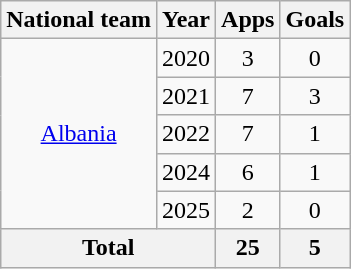<table class="wikitable" style="text-align:center">
<tr>
<th>National team</th>
<th>Year</th>
<th>Apps</th>
<th>Goals</th>
</tr>
<tr>
<td rowspan="5"><a href='#'>Albania</a></td>
<td>2020</td>
<td>3</td>
<td>0</td>
</tr>
<tr>
<td>2021</td>
<td>7</td>
<td>3</td>
</tr>
<tr>
<td>2022</td>
<td>7</td>
<td>1</td>
</tr>
<tr>
<td>2024</td>
<td>6</td>
<td>1</td>
</tr>
<tr>
<td>2025</td>
<td>2</td>
<td>0</td>
</tr>
<tr>
<th colspan="2">Total</th>
<th>25</th>
<th>5</th>
</tr>
</table>
